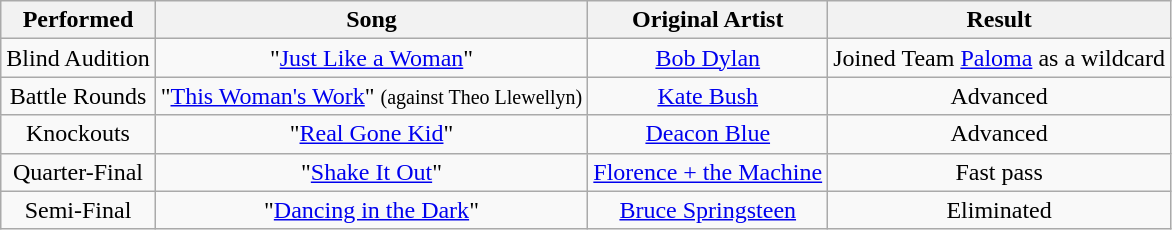<table class="wikitable plainrowheaders" style="text-align:center;">
<tr>
<th scope="col">Performed</th>
<th scope="col">Song</th>
<th scope="col">Original Artist</th>
<th scope="col">Result</th>
</tr>
<tr>
<td>Blind Audition</td>
<td>"<a href='#'>Just Like a Woman</a>"</td>
<td><a href='#'>Bob Dylan</a></td>
<td>Joined Team <a href='#'>Paloma</a> as a wildcard</td>
</tr>
<tr>
<td>Battle Rounds</td>
<td>"<a href='#'>This Woman's Work</a>" <small>(against Theo Llewellyn)</small></td>
<td><a href='#'>Kate Bush</a></td>
<td>Advanced</td>
</tr>
<tr>
<td>Knockouts</td>
<td>"<a href='#'>Real Gone Kid</a>"</td>
<td><a href='#'>Deacon Blue</a></td>
<td>Advanced</td>
</tr>
<tr>
<td>Quarter-Final</td>
<td>"<a href='#'>Shake It Out</a>"</td>
<td><a href='#'>Florence + the Machine</a></td>
<td>Fast pass</td>
</tr>
<tr>
<td>Semi-Final</td>
<td>"<a href='#'>Dancing in the Dark</a>"</td>
<td><a href='#'>Bruce Springsteen</a></td>
<td>Eliminated</td>
</tr>
</table>
